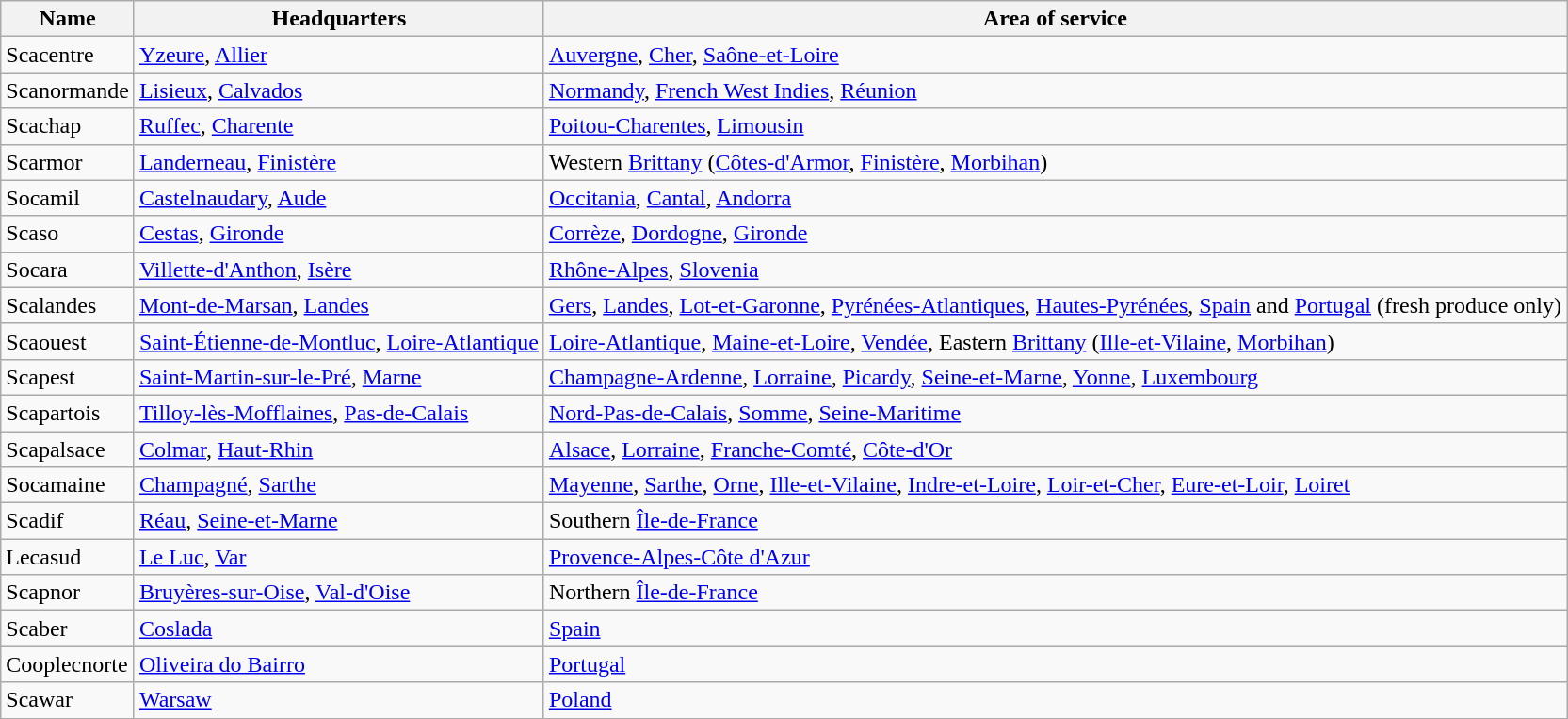<table class="wikitable">
<tr>
<th>Name</th>
<th>Headquarters</th>
<th>Area of service</th>
</tr>
<tr>
<td>Scacentre</td>
<td> <a href='#'>Yzeure</a>, <a href='#'>Allier</a></td>
<td><a href='#'>Auvergne</a>, <a href='#'>Cher</a>, <a href='#'>Saône-et-Loire</a></td>
</tr>
<tr>
<td>Scanormande</td>
<td> <a href='#'>Lisieux</a>, <a href='#'>Calvados</a></td>
<td><a href='#'>Normandy</a>, <a href='#'>French West Indies</a>, <a href='#'>Réunion</a></td>
</tr>
<tr>
<td>Scachap</td>
<td> <a href='#'>Ruffec</a>, <a href='#'>Charente</a></td>
<td><a href='#'>Poitou-Charentes</a>, <a href='#'>Limousin</a></td>
</tr>
<tr>
<td>Scarmor</td>
<td> <a href='#'>Landerneau</a>, <a href='#'>Finistère</a></td>
<td>Western <a href='#'>Brittany</a> (<a href='#'>Côtes-d'Armor</a>, <a href='#'>Finistère</a>, <a href='#'>Morbihan</a>)</td>
</tr>
<tr>
<td>Socamil</td>
<td> <a href='#'>Castelnaudary</a>, <a href='#'>Aude</a></td>
<td><a href='#'>Occitania</a>, <a href='#'>Cantal</a>, <a href='#'>Andorra</a></td>
</tr>
<tr>
<td>Scaso</td>
<td> <a href='#'>Cestas</a>, <a href='#'>Gironde</a></td>
<td><a href='#'>Corrèze</a>, <a href='#'>Dordogne</a>, <a href='#'>Gironde</a></td>
</tr>
<tr>
<td>Socara</td>
<td> <a href='#'>Villette-d'Anthon</a>, <a href='#'>Isère</a></td>
<td><a href='#'>Rhône-Alpes</a>, <a href='#'>Slovenia</a></td>
</tr>
<tr>
<td>Scalandes</td>
<td> <a href='#'>Mont-de-Marsan</a>, <a href='#'>Landes</a></td>
<td><a href='#'>Gers</a>, <a href='#'>Landes</a>, <a href='#'>Lot-et-Garonne</a>, <a href='#'>Pyrénées-Atlantiques</a>, <a href='#'>Hautes-Pyrénées</a>, <a href='#'>Spain</a> and <a href='#'>Portugal</a> (fresh produce only)</td>
</tr>
<tr>
<td>Scaouest</td>
<td> <a href='#'>Saint-Étienne-de-Montluc</a>, <a href='#'>Loire-Atlantique</a></td>
<td><a href='#'>Loire-Atlantique</a>, <a href='#'>Maine-et-Loire</a>, <a href='#'>Vendée</a>, Eastern <a href='#'>Brittany</a> (<a href='#'>Ille-et-Vilaine</a>, <a href='#'>Morbihan</a>)</td>
</tr>
<tr>
<td>Scapest</td>
<td> <a href='#'>Saint-Martin-sur-le-Pré</a>, <a href='#'>Marne</a></td>
<td><a href='#'>Champagne-Ardenne</a>, <a href='#'>Lorraine</a>, <a href='#'>Picardy</a>, <a href='#'>Seine-et-Marne</a>, <a href='#'>Yonne</a>, <a href='#'>Luxembourg</a></td>
</tr>
<tr>
<td>Scapartois</td>
<td> <a href='#'>Tilloy-lès-Mofflaines</a>, <a href='#'>Pas-de-Calais</a></td>
<td><a href='#'>Nord-Pas-de-Calais</a>, <a href='#'>Somme</a>, <a href='#'>Seine-Maritime</a></td>
</tr>
<tr>
<td>Scapalsace</td>
<td> <a href='#'>Colmar</a>, <a href='#'>Haut-Rhin</a></td>
<td><a href='#'>Alsace</a>, <a href='#'>Lorraine</a>, <a href='#'>Franche-Comté</a>, <a href='#'>Côte-d'Or</a></td>
</tr>
<tr>
<td>Socamaine</td>
<td> <a href='#'>Champagné</a>, <a href='#'>Sarthe</a></td>
<td><a href='#'>Mayenne</a>, <a href='#'>Sarthe</a>, <a href='#'>Orne</a>, <a href='#'>Ille-et-Vilaine</a>, <a href='#'>Indre-et-Loire</a>, <a href='#'>Loir-et-Cher</a>, <a href='#'>Eure-et-Loir</a>, <a href='#'>Loiret</a></td>
</tr>
<tr>
<td>Scadif</td>
<td> <a href='#'>Réau</a>, <a href='#'>Seine-et-Marne</a></td>
<td>Southern <a href='#'>Île-de-France</a></td>
</tr>
<tr>
<td>Lecasud</td>
<td> <a href='#'>Le Luc</a>, <a href='#'>Var</a></td>
<td><a href='#'>Provence-Alpes-Côte d'Azur</a></td>
</tr>
<tr>
<td>Scapnor</td>
<td> <a href='#'>Bruyères-sur-Oise</a>, <a href='#'>Val-d'Oise</a></td>
<td>Northern <a href='#'>Île-de-France</a></td>
</tr>
<tr>
<td>Scaber</td>
<td> <a href='#'>Coslada</a></td>
<td><a href='#'>Spain</a></td>
</tr>
<tr>
<td>Cooplecnorte</td>
<td> <a href='#'>Oliveira do Bairro</a></td>
<td><a href='#'>Portugal</a></td>
</tr>
<tr>
<td>Scawar</td>
<td> <a href='#'>Warsaw</a></td>
<td><a href='#'>Poland</a></td>
</tr>
</table>
